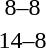<table style="text-align:center">
<tr>
<th width=200></th>
<th width=100></th>
<th width=200></th>
</tr>
<tr>
<td align=right><strong></strong></td>
<td>8–8</td>
<td align=left><strong></strong></td>
</tr>
<tr>
<td align=right><strong></strong></td>
<td>14–8</td>
<td align=left></td>
</tr>
</table>
